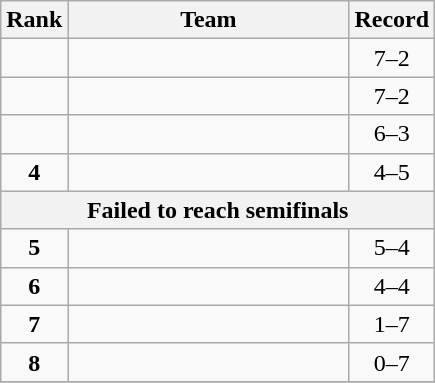<table class=wikitable style="text-align:center;">
<tr>
<th>Rank</th>
<th style="width:180px;">Team</th>
<th>Record</th>
</tr>
<tr>
<td></td>
<td align=left></td>
<td align=center>7–2</td>
</tr>
<tr>
<td></td>
<td align=left></td>
<td align=center>7–2</td>
</tr>
<tr>
<td></td>
<td align=left></td>
<td align=center>6–3</td>
</tr>
<tr>
<td><strong>4</strong></td>
<td align=left></td>
<td align=center>4–5</td>
</tr>
<tr>
<th colspan="3">Failed to reach semifinals</th>
</tr>
<tr>
<td><strong>5</strong></td>
<td align=left></td>
<td align=center>5–4</td>
</tr>
<tr>
<td><strong>6</strong></td>
<td align=left></td>
<td align=center>4–4</td>
</tr>
<tr>
<td><strong>7</strong></td>
<td align=left></td>
<td align=center>1–7</td>
</tr>
<tr>
<td><strong>8</strong></td>
<td align=left></td>
<td align=center>0–7</td>
</tr>
<tr>
</tr>
</table>
